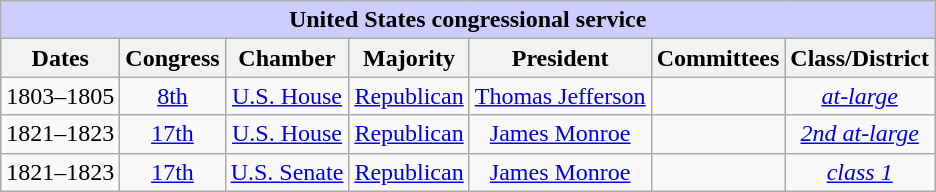<table class=wikitable style="text-align: center;" align="center">
<tr>
<th colspan=7 style="background: #ccccff;">United States congressional service</th>
</tr>
<tr>
<th>Dates</th>
<th>Congress</th>
<th>Chamber</th>
<th>Majority</th>
<th>President</th>
<th>Committees</th>
<th>Class/District</th>
</tr>
<tr>
<td>1803–1805</td>
<td><a href='#'>8th</a></td>
<td><a href='#'>U.S. House</a></td>
<td><a href='#'>Republican</a></td>
<td><a href='#'>Thomas Jefferson</a></td>
<td></td>
<td><a href='#'><em>at-large</em></a></td>
</tr>
<tr>
<td>1821–1823</td>
<td><a href='#'>17th</a></td>
<td><a href='#'>U.S. House</a></td>
<td><a href='#'>Republican</a></td>
<td><a href='#'>James Monroe</a></td>
<td></td>
<td><a href='#'><em>2nd at-large</em></a></td>
</tr>
<tr>
<td>1821–1823</td>
<td><a href='#'>17th</a></td>
<td><a href='#'>U.S. Senate</a></td>
<td><a href='#'>Republican</a></td>
<td><a href='#'>James Monroe</a></td>
<td></td>
<td><a href='#'><em>class 1</em></a></td>
</tr>
</table>
